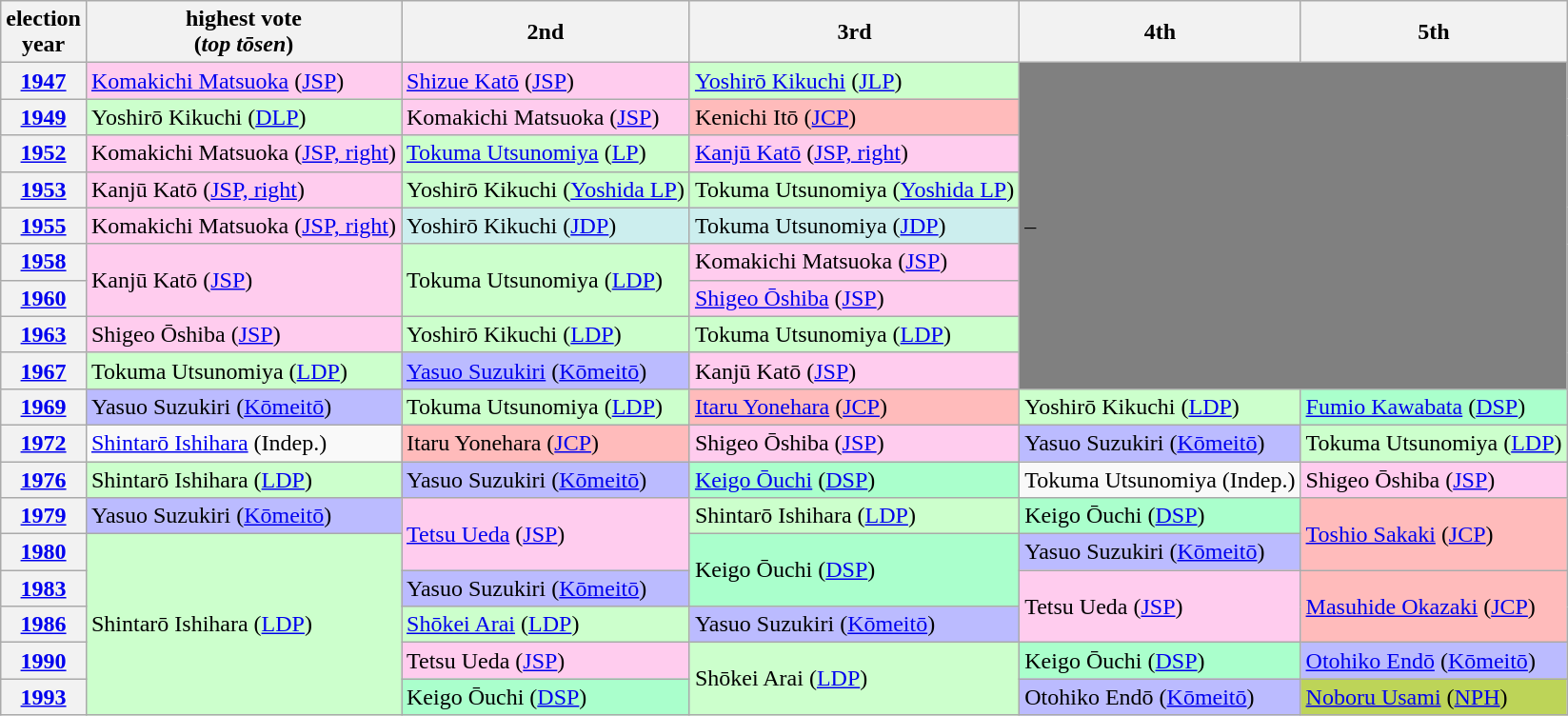<table class="wikitable" border="1">
<tr>
<th>election<br>year</th>
<th>highest vote<br>(<em>top tōsen</em>)</th>
<th>2nd</th>
<th>3rd</th>
<th>4th</th>
<th>5th</th>
</tr>
<tr>
<th><a href='#'>1947</a></th>
<td bgcolor="#FFCCEE"><a href='#'>Komakichi Matsuoka</a> (<a href='#'>JSP</a>)</td>
<td bgcolor="#FFCCEE"><a href='#'>Shizue Katō</a> (<a href='#'>JSP</a>)</td>
<td bgcolor="#CCFFCC"><a href='#'>Yoshirō Kikuchi</a> (<a href='#'>JLP</a>)</td>
<td colspan="2" rowspan="9" bgcolor=grey>–</td>
</tr>
<tr>
<th><a href='#'>1949</a></th>
<td bgcolor="#CCFFCC">Yoshirō Kikuchi (<a href='#'>DLP</a>)</td>
<td bgcolor="#FFCCEE">Komakichi Matsuoka (<a href='#'>JSP</a>)</td>
<td bgcolor="#FFBBBB">Kenichi Itō (<a href='#'>JCP</a>)</td>
</tr>
<tr>
<th><a href='#'>1952</a></th>
<td bgcolor="#FFCCEE">Komakichi Matsuoka (<a href='#'>JSP, right</a>)</td>
<td bgcolor="#CCFFCC"><a href='#'>Tokuma Utsunomiya</a> (<a href='#'>LP</a>)</td>
<td bgcolor="#FFCCEE"><a href='#'>Kanjū Katō</a> (<a href='#'>JSP, right</a>)</td>
</tr>
<tr>
<th><a href='#'>1953</a></th>
<td bgcolor="#FFCCEE">Kanjū Katō (<a href='#'>JSP, right</a>)</td>
<td bgcolor="#CCFFCC">Yoshirō Kikuchi (<a href='#'>Yoshida LP</a>)</td>
<td bgcolor="#CCFFCC">Tokuma Utsunomiya (<a href='#'>Yoshida LP</a>)</td>
</tr>
<tr>
<th><a href='#'>1955</a></th>
<td bgcolor="#FFCCEE">Komakichi Matsuoka (<a href='#'>JSP, right</a>)</td>
<td bgcolor="#CCEEEE">Yoshirō Kikuchi (<a href='#'>JDP</a>)</td>
<td bgcolor="#CCEEEE">Tokuma Utsunomiya (<a href='#'>JDP</a>)</td>
</tr>
<tr>
<th><a href='#'>1958</a></th>
<td rowspan="2" bgcolor="#FFCCEE">Kanjū Katō (<a href='#'>JSP</a>)</td>
<td rowspan="2" bgcolor="#CCFFCC">Tokuma Utsunomiya (<a href='#'>LDP</a>)</td>
<td bgcolor="#FFCCEE">Komakichi Matsuoka (<a href='#'>JSP</a>)</td>
</tr>
<tr>
<th><a href='#'>1960</a></th>
<td bgcolor="#FFCCEE"><a href='#'>Shigeo Ōshiba</a> (<a href='#'>JSP</a>)</td>
</tr>
<tr>
<th><a href='#'>1963</a></th>
<td bgcolor="#FFCCEE">Shigeo Ōshiba (<a href='#'>JSP</a>)</td>
<td bgcolor="#CCFFCC">Yoshirō Kikuchi (<a href='#'>LDP</a>)</td>
<td bgcolor="#CCFFCC">Tokuma Utsunomiya (<a href='#'>LDP</a>)</td>
</tr>
<tr>
<th><a href='#'>1967</a></th>
<td bgcolor="#CCFFCC">Tokuma Utsunomiya (<a href='#'>LDP</a>)</td>
<td bgcolor="#BBBBFF"><a href='#'>Yasuo Suzukiri</a> (<a href='#'>Kōmeitō</a>)</td>
<td bgcolor="#FFCCEE">Kanjū Katō (<a href='#'>JSP</a>)</td>
</tr>
<tr>
<th><a href='#'>1969</a></th>
<td bgcolor="#BBBBFF">Yasuo Suzukiri (<a href='#'>Kōmeitō</a>)</td>
<td bgcolor="#CCFFCC">Tokuma Utsunomiya (<a href='#'>LDP</a>)</td>
<td bgcolor="#FFBBBB"><a href='#'>Itaru Yonehara</a> (<a href='#'>JCP</a>)</td>
<td bgcolor="#CCFFCC">Yoshirō Kikuchi (<a href='#'>LDP</a>)</td>
<td bgcolor="#AAFFCC"><a href='#'>Fumio Kawabata</a> (<a href='#'>DSP</a>)</td>
</tr>
<tr>
<th><a href='#'>1972</a></th>
<td><a href='#'>Shintarō Ishihara</a> (Indep.)</td>
<td bgcolor="#FFBBBB">Itaru Yonehara (<a href='#'>JCP</a>)</td>
<td bgcolor="#FFCCEE">Shigeo Ōshiba (<a href='#'>JSP</a>)</td>
<td bgcolor="#BBBBFF">Yasuo Suzukiri (<a href='#'>Kōmeitō</a>)</td>
<td bgcolor="#CCFFCC">Tokuma Utsunomiya (<a href='#'>LDP</a>)</td>
</tr>
<tr>
<th><a href='#'>1976</a></th>
<td bgcolor="#CCFFCC">Shintarō Ishihara (<a href='#'>LDP</a>)</td>
<td bgcolor="#BBBBFF">Yasuo Suzukiri (<a href='#'>Kōmeitō</a>)</td>
<td bgcolor="#AAFFCC"><a href='#'>Keigo Ōuchi</a> (<a href='#'>DSP</a>)</td>
<td>Tokuma Utsunomiya (Indep.)</td>
<td bgcolor="#FFCCEE">Shigeo Ōshiba (<a href='#'>JSP</a>)</td>
</tr>
<tr>
<th><a href='#'>1979</a></th>
<td bgcolor="#BBBBFF">Yasuo Suzukiri (<a href='#'>Kōmeitō</a>)</td>
<td rowspan="2" bgcolor="#FFCCEE"><a href='#'>Tetsu Ueda</a> (<a href='#'>JSP</a>)</td>
<td bgcolor="#CCFFCC">Shintarō Ishihara (<a href='#'>LDP</a>)</td>
<td bgcolor="#AAFFCC">Keigo Ōuchi (<a href='#'>DSP</a>)</td>
<td rowspan="2" bgcolor="#FFBBBB"><a href='#'>Toshio Sakaki</a> (<a href='#'>JCP</a>)</td>
</tr>
<tr>
<th><a href='#'>1980</a></th>
<td rowspan="5" bgcolor="#CCFFCC">Shintarō Ishihara (<a href='#'>LDP</a>)</td>
<td rowspan="2" bgcolor="#AAFFCC">Keigo Ōuchi (<a href='#'>DSP</a>)</td>
<td bgcolor="#BBBBFF">Yasuo Suzukiri (<a href='#'>Kōmeitō</a>)</td>
</tr>
<tr>
<th><a href='#'>1983</a></th>
<td bgcolor="#BBBBFF">Yasuo Suzukiri (<a href='#'>Kōmeitō</a>)</td>
<td rowspan="2" bgcolor="#FFCCEE">Tetsu Ueda (<a href='#'>JSP</a>)</td>
<td rowspan="2" bgcolor="#FFBBBB"><a href='#'>Masuhide Okazaki</a> (<a href='#'>JCP</a>)</td>
</tr>
<tr>
<th><a href='#'>1986</a></th>
<td bgcolor="#CCFFCC"><a href='#'>Shōkei Arai</a> (<a href='#'>LDP</a>)</td>
<td bgcolor="#BBBBFF">Yasuo Suzukiri (<a href='#'>Kōmeitō</a>)</td>
</tr>
<tr>
<th><a href='#'>1990</a></th>
<td bgcolor="#FFCCEE">Tetsu Ueda (<a href='#'>JSP</a>)</td>
<td rowspan="2" bgcolor="#CCFFCC">Shōkei Arai (<a href='#'>LDP</a>)</td>
<td bgcolor="#AAFFCC">Keigo Ōuchi (<a href='#'>DSP</a>)</td>
<td bgcolor="#BBBBFF"><a href='#'>Otohiko Endō</a> (<a href='#'>Kōmeitō</a>)</td>
</tr>
<tr>
<th><a href='#'>1993</a></th>
<td bgcolor="#AAFFCC">Keigo Ōuchi (<a href='#'>DSP</a>)</td>
<td bgcolor="#BBBBFF">Otohiko Endō (<a href='#'>Kōmeitō</a>)</td>
<td bgcolor="#BDD458"><a href='#'>Noboru Usami</a> (<a href='#'>NPH</a>)</td>
</tr>
</table>
